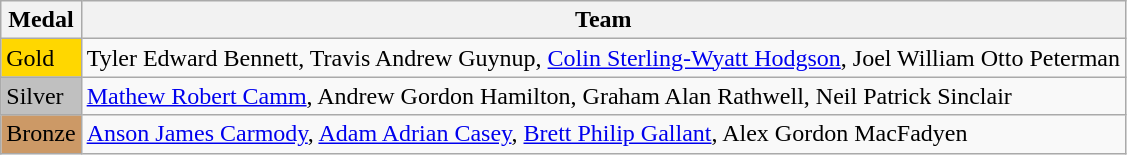<table class="wikitable">
<tr>
<th>Medal</th>
<th>Team</th>
</tr>
<tr>
<td bgcolor="gold">Gold</td>
<td> Tyler Edward Bennett, Travis Andrew Guynup, <a href='#'>Colin Sterling-Wyatt Hodgson</a>, Joel William Otto Peterman</td>
</tr>
<tr>
<td bgcolor="silver">Silver</td>
<td> 	<a href='#'>Mathew Robert Camm</a>, Andrew Gordon Hamilton, Graham Alan Rathwell, Neil Patrick Sinclair</td>
</tr>
<tr>
<td bgcolor="CC9966">Bronze</td>
<td> <a href='#'>Anson James Carmody</a>, <a href='#'>Adam Adrian Casey</a>, <a href='#'>Brett Philip Gallant</a>, Alex Gordon MacFadyen</td>
</tr>
</table>
